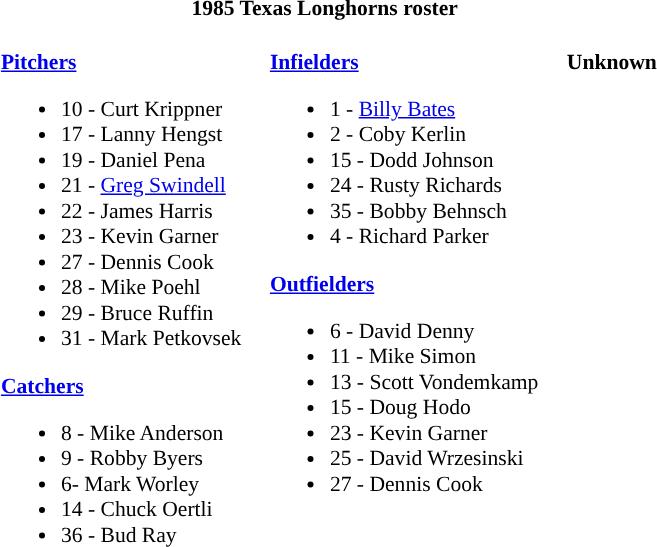<table class="toccolours" style="border-collapse:collapse; font-size:90%;">
<tr>
<th colspan=9>1985 Texas Longhorns roster</th>
</tr>
<tr>
<td width="03"> </td>
<td valign="top"><br><strong><a href='#'>Pitchers</a></strong><ul><li>10 - Curt Krippner</li><li>17 - Lanny Hengst</li><li>19 - Daniel Pena</li><li>21 - <a href='#'>Greg Swindell</a></li><li>22 - James Harris</li><li>23 - Kevin Garner</li><li>27 - Dennis Cook</li><li>28 - Mike Poehl</li><li>29 - Bruce Ruffin</li><li>31 - Mark Petkovsek</li></ul><strong><a href='#'>Catchers</a></strong><ul><li>8 - Mike Anderson</li><li>9 - Robby Byers</li><li>6- Mark Worley</li><li>14 - Chuck Oertli</li><li>36 - Bud Ray</li></ul></td>
<td width="15"> </td>
<td valign="top"><br><strong><a href='#'>Infielders</a></strong><ul><li>1 - <a href='#'>Billy Bates</a></li><li>2 - Coby Kerlin</li><li>15 - Dodd Johnson</li><li>24 - Rusty Richards</li><li>35 - Bobby Behnsch</li><li>4 - Richard Parker</li></ul><strong><a href='#'>Outfielders</a></strong><ul><li>6 - David Denny</li><li>11 - Mike Simon</li><li>13 - Scott Vondemkamp</li><li>15 - Doug Hodo</li><li>23 - Kevin Garner</li><li>25 - David Wrzesinski</li><li>27 - Dennis Cook</li></ul></td>
<td width="15"> </td>
<td valign="top"><br><strong>Unknown</strong></td>
</tr>
</table>
